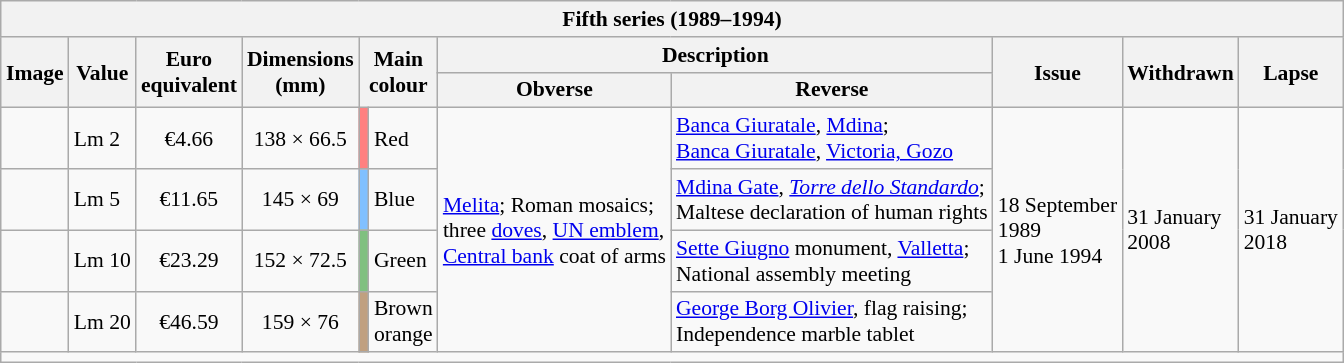<table class="wikitable" style="margin:auto; font-size:90%; border-width:1px;">
<tr>
<th colspan=11>Fifth series (1989–1994)</th>
</tr>
<tr>
<th rowspan=2>Image</th>
<th rowspan=2>Value</th>
<th rowspan=2>Euro<br>equivalent</th>
<th rowspan=2>Dimensions<br>(mm)</th>
<th rowspan=2 colspan=2>Main<br>colour</th>
<th colspan=2>Description</th>
<th rowspan=2>Issue</th>
<th rowspan=2>Withdrawn</th>
<th rowspan=2>Lapse</th>
</tr>
<tr>
<th>Obverse</th>
<th>Reverse</th>
</tr>
<tr>
<td align=center></td>
<td>Lm 2</td>
<td align=center>€4.66</td>
<td align=center>138 × 66.5</td>
<td style="background:#FF8080;"></td>
<td>Red</td>
<td rowspan="4"><a href='#'>Melita</a>; Roman mosaics;<br>three <a href='#'>doves</a>, <a href='#'>UN emblem</a>,<br><a href='#'>Central bank</a> coat of arms</td>
<td><a href='#'>Banca Giuratale</a>, <a href='#'>Mdina</a>;<br><a href='#'>Banca Giuratale</a>, <a href='#'>Victoria, Gozo</a></td>
<td rowspan=4>18 September<br>1989<br>1 June 1994</td>
<td rowspan=4>31 January<br>2008</td>
<td rowspan=4>31 January<br>2018</td>
</tr>
<tr>
<td align=center></td>
<td>Lm 5</td>
<td align=center>€11.65</td>
<td align=center>145 × 69</td>
<td style="background:#80C0FF;"></td>
<td>Blue</td>
<td><a href='#'>Mdina Gate</a>, <em><a href='#'>Torre dello Standardo</a></em>;<br>Maltese declaration of human rights</td>
</tr>
<tr>
<td align=center></td>
<td>Lm 10</td>
<td align=center>€23.29</td>
<td align=center>152 × 72.5</td>
<td style="background:#80C080;"></td>
<td>Green</td>
<td><a href='#'>Sette Giugno</a> monument, <a href='#'>Valletta</a>;<br>National assembly meeting</td>
</tr>
<tr>
<td align=center></td>
<td>Lm 20</td>
<td align=center>€46.59</td>
<td align=center>159 × 76</td>
<td style="background:#C0A080;"></td>
<td>Brown<br>orange</td>
<td><a href='#'>George Borg Olivier</a>, flag raising;<br>Independence marble tablet</td>
</tr>
<tr>
<td colspan=11></td>
</tr>
</table>
